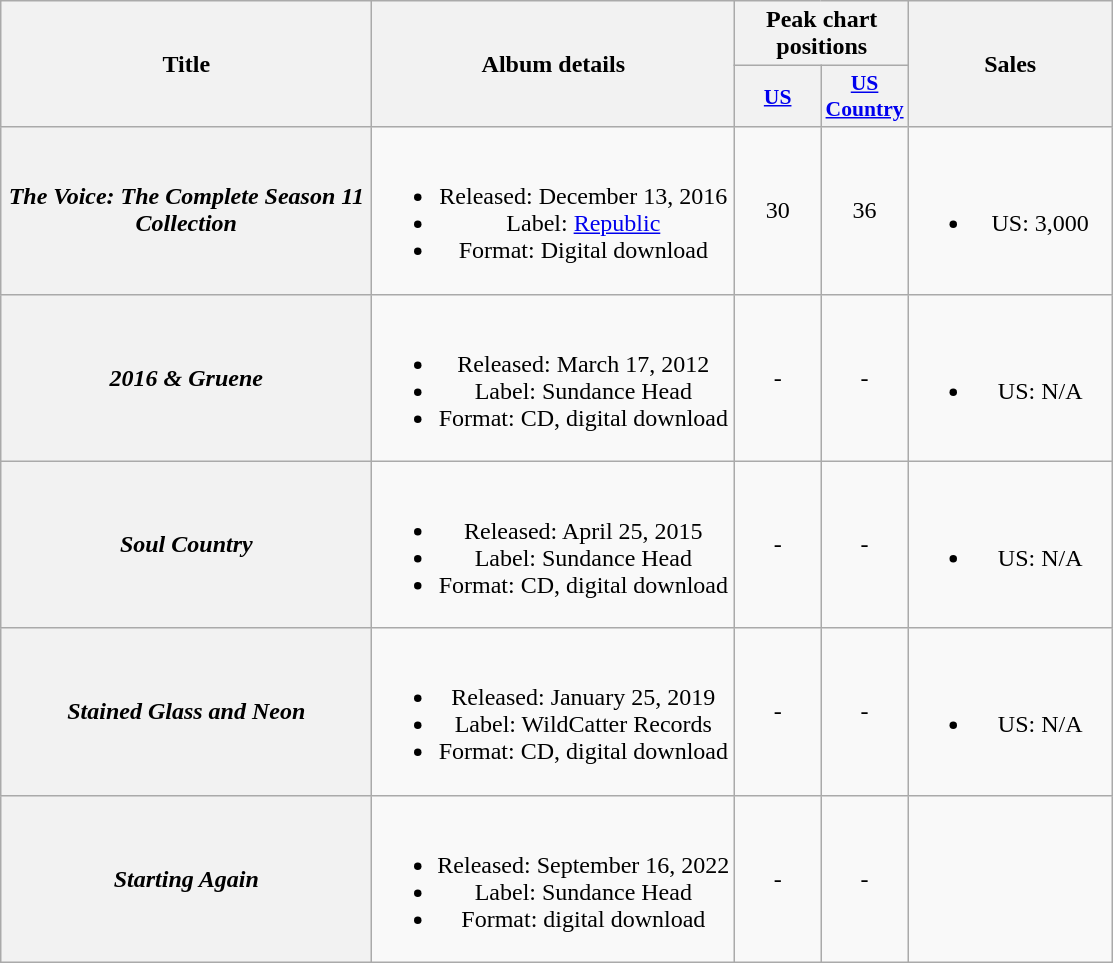<table class="wikitable plainrowheaders" style="text-align:center;">
<tr>
<th scope="col" rowspan="2" style="width:15em;">Title</th>
<th scope="col" rowspan="2">Album details</th>
<th scope="col" colspan="2">Peak chart positions</th>
<th scope="col" rowspan="2" style="width:8em;">Sales</th>
</tr>
<tr>
<th scope="col" style="width:3.5em; font-size:90%;"><a href='#'>US</a><br></th>
<th scope="col" style="width:3.5em; font-size:90%;"><a href='#'>US<br>Country</a><br></th>
</tr>
<tr>
<th scope="row"><em>The Voice: The Complete Season 11 Collection</em></th>
<td><br><ul><li>Released: December 13, 2016</li><li>Label: <a href='#'>Republic</a></li><li>Format: Digital download</li></ul></td>
<td>30</td>
<td>36</td>
<td><br><ul><li>US: 3,000</li></ul></td>
</tr>
<tr>
<th scope="row"><em>2016 & Gruene</em></th>
<td><br><ul><li>Released: March 17, 2012</li><li>Label: Sundance Head</li><li>Format: CD, digital download</li></ul></td>
<td>-</td>
<td>-</td>
<td><br><ul><li>US: N/A</li></ul></td>
</tr>
<tr>
<th scope="row"><em>Soul Country</em></th>
<td><br><ul><li>Released: April 25, 2015</li><li>Label: Sundance Head</li><li>Format: CD, digital download</li></ul></td>
<td>-</td>
<td>-</td>
<td><br><ul><li>US: N/A</li></ul></td>
</tr>
<tr>
<th scope="row"><em>Stained Glass and Neon</em> </th>
<td><br><ul><li>Released: January 25, 2019</li><li>Label: WildCatter Records</li><li>Format: CD, digital download</li></ul></td>
<td>-</td>
<td>-</td>
<td><br><ul><li>US: N/A</li></ul></td>
</tr>
<tr>
<th scope="row"><em>Starting Again</th>
<td><br><ul><li>Released: September 16, 2022</li><li>Label: Sundance Head</li><li>Format: digital download</li></ul></td>
<td>-</td>
<td>-</td>
<td></td>
</tr>
</table>
